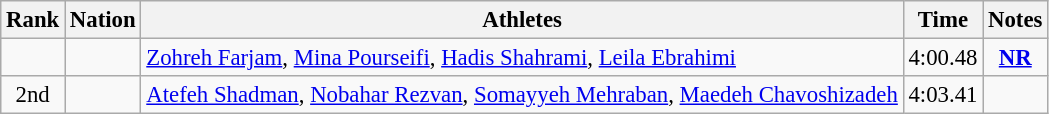<table class="wikitable sortable" style="text-align:center;font-size:95%">
<tr>
<th>Rank</th>
<th>Nation</th>
<th>Athletes</th>
<th>Time</th>
<th>Notes</th>
</tr>
<tr>
<td></td>
<td style="text-align:left;"></td>
<td style="text-align:left;"><a href='#'>Zohreh Farjam</a>, <a href='#'>Mina Pourseifi</a>, <a href='#'>Hadis Shahrami</a>, <a href='#'>Leila Ebrahimi</a></td>
<td>4:00.48</td>
<td><strong><a href='#'>NR</a></strong></td>
</tr>
<tr>
<td>2nd</td>
<td style="text-align:left;"></td>
<td style="text-align:left;"><a href='#'>Atefeh Shadman</a>, <a href='#'>Nobahar Rezvan</a>, <a href='#'>Somayyeh Mehraban</a>, <a href='#'>Maedeh Chavoshizadeh</a></td>
<td>4:03.41</td>
<td></td>
</tr>
</table>
